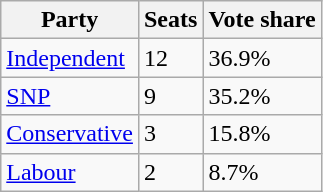<table class="wikitable">
<tr>
<th>Party</th>
<th>Seats</th>
<th>Vote share</th>
</tr>
<tr>
<td><a href='#'>Independent</a></td>
<td>12</td>
<td>36.9%</td>
</tr>
<tr>
<td><a href='#'>SNP</a></td>
<td>9</td>
<td>35.2%</td>
</tr>
<tr>
<td><a href='#'>Conservative</a></td>
<td>3</td>
<td>15.8%</td>
</tr>
<tr>
<td><a href='#'>Labour</a></td>
<td>2</td>
<td>8.7%</td>
</tr>
</table>
